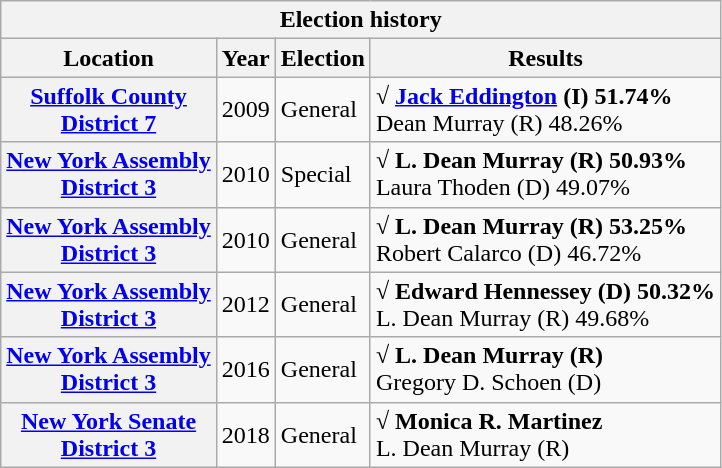<table class="wikitable collapsible">
<tr valign=bottom>
<th colspan=4>Election history</th>
</tr>
<tr valign=bottom>
<th>Location</th>
<th>Year</th>
<th>Election</th>
<th>Results</th>
</tr>
<tr>
<th><a href='#'>Suffolk County<br>District 7</a></th>
<td>2009</td>
<td>General</td>
<td><strong>√ <a href='#'>Jack Eddington</a> (I) 51.74%</strong><br>Dean Murray (R) 48.26%</td>
</tr>
<tr>
<th><a href='#'>New York Assembly<br>District 3</a></th>
<td>2010</td>
<td>Special</td>
<td><strong>√ L. Dean Murray (R) 50.93%</strong><br>Laura Thoden (D) 49.07%</td>
</tr>
<tr>
<th><a href='#'>New York Assembly<br>District 3</a></th>
<td>2010</td>
<td>General</td>
<td><strong>√ L. Dean Murray (R) 53.25%</strong><br>Robert Calarco (D) 46.72%</td>
</tr>
<tr>
<th><a href='#'>New York Assembly<br>District 3</a></th>
<td>2012</td>
<td>General</td>
<td><strong>√ Edward Hennessey (D) 50.32%</strong><br>L. Dean Murray (R) 49.68%</td>
</tr>
<tr>
<th><a href='#'>New York Assembly<br>District 3</a></th>
<td>2016</td>
<td>General</td>
<td><strong>√ L. Dean Murray (R)</strong><br> Gregory D. Schoen (D)</td>
</tr>
<tr>
<th><a href='#'>New York Senate<br>District 3</a></th>
<td>2018</td>
<td>General</td>
<td><strong>√ Monica R. Martinez</strong><br> L. Dean Murray (R)</td>
</tr>
</table>
